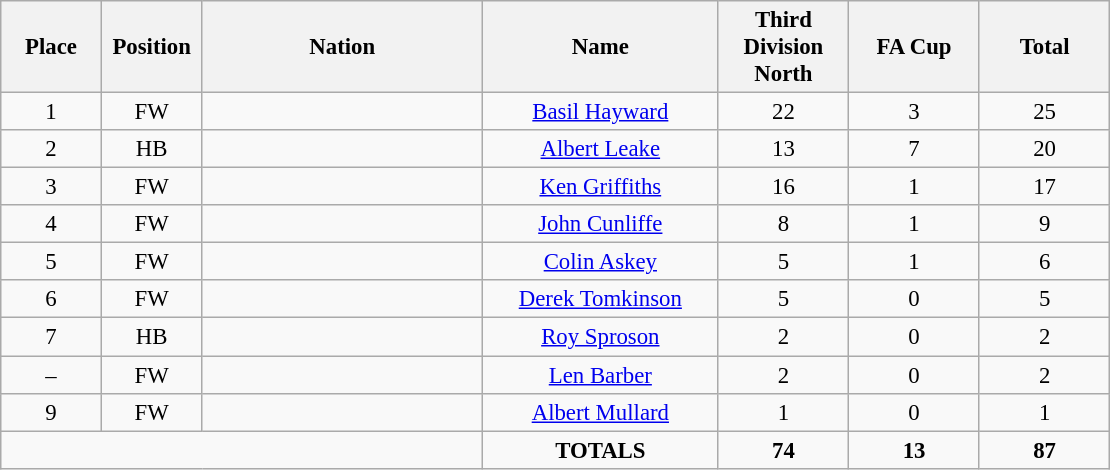<table class="wikitable" style="font-size: 95%; text-align: center;">
<tr>
<th width=60>Place</th>
<th width=60>Position</th>
<th width=180>Nation</th>
<th width=150>Name</th>
<th width=80>Third Division North</th>
<th width=80>FA Cup</th>
<th width=80>Total</th>
</tr>
<tr>
<td>1</td>
<td>FW</td>
<td></td>
<td><a href='#'>Basil Hayward</a></td>
<td>22</td>
<td>3</td>
<td>25</td>
</tr>
<tr>
<td>2</td>
<td>HB</td>
<td></td>
<td><a href='#'>Albert Leake</a></td>
<td>13</td>
<td>7</td>
<td>20</td>
</tr>
<tr>
<td>3</td>
<td>FW</td>
<td></td>
<td><a href='#'>Ken Griffiths</a></td>
<td>16</td>
<td>1</td>
<td>17</td>
</tr>
<tr>
<td>4</td>
<td>FW</td>
<td></td>
<td><a href='#'>John Cunliffe</a></td>
<td>8</td>
<td>1</td>
<td>9</td>
</tr>
<tr>
<td>5</td>
<td>FW</td>
<td></td>
<td><a href='#'>Colin Askey</a></td>
<td>5</td>
<td>1</td>
<td>6</td>
</tr>
<tr>
<td>6</td>
<td>FW</td>
<td></td>
<td><a href='#'>Derek Tomkinson</a></td>
<td>5</td>
<td>0</td>
<td>5</td>
</tr>
<tr>
<td>7</td>
<td>HB</td>
<td></td>
<td><a href='#'>Roy Sproson</a></td>
<td>2</td>
<td>0</td>
<td>2</td>
</tr>
<tr>
<td>–</td>
<td>FW</td>
<td></td>
<td><a href='#'>Len Barber</a></td>
<td>2</td>
<td>0</td>
<td>2</td>
</tr>
<tr>
<td>9</td>
<td>FW</td>
<td></td>
<td><a href='#'>Albert Mullard</a></td>
<td>1</td>
<td>0</td>
<td>1</td>
</tr>
<tr>
<td colspan="3"></td>
<td><strong>TOTALS</strong></td>
<td><strong>74</strong></td>
<td><strong>13</strong></td>
<td><strong>87</strong></td>
</tr>
</table>
